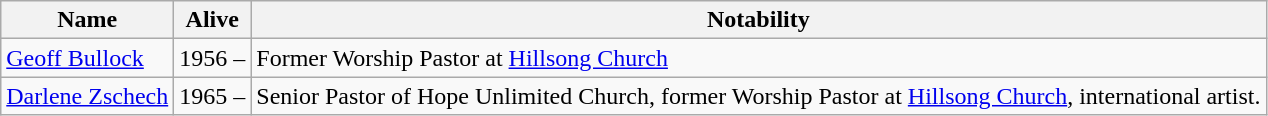<table class="wikitable">
<tr>
<th>Name</th>
<th>Alive</th>
<th>Notability</th>
</tr>
<tr>
<td><a href='#'>Geoff Bullock</a></td>
<td>1956 –</td>
<td>Former Worship Pastor at <a href='#'>Hillsong Church</a></td>
</tr>
<tr>
<td><a href='#'>Darlene Zschech</a></td>
<td>1965 –</td>
<td>Senior Pastor of Hope Unlimited Church, former Worship Pastor at <a href='#'>Hillsong Church</a>, international artist.</td>
</tr>
</table>
